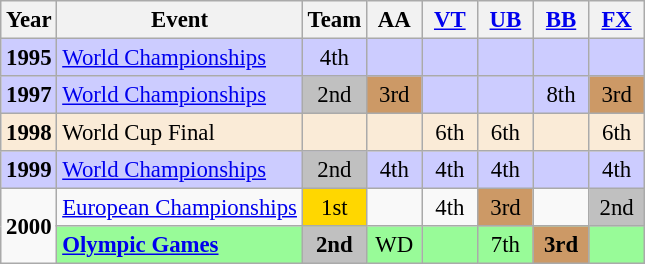<table class="wikitable" style="text-align:center; font-size: 95%;">
<tr>
<th>Year</th>
<th>Event</th>
<th style="width:30px;">Team</th>
<th style="width:30px;">AA</th>
<th style="width:30px;"><a href='#'>VT</a></th>
<th style="width:30px;"><a href='#'>UB</a></th>
<th style="width:30px;"><a href='#'>BB</a></th>
<th style="width:30px;"><a href='#'>FX</a></th>
</tr>
<tr bgcolor=#CCCCFF>
<td rowspan="1"><strong>1995</strong></td>
<td align=left><a href='#'>World Championships</a></td>
<td>4th</td>
<td></td>
<td></td>
<td></td>
<td></td>
<td></td>
</tr>
<tr bgcolor=#CCCCFF>
<td rowspan="1"><strong>1997</strong></td>
<td align=left><a href='#'>World Championships</a></td>
<td style="background:silver;">2nd</td>
<td style="background:#c96;">3rd</td>
<td></td>
<td></td>
<td>8th</td>
<td style="background:#c96;">3rd</td>
</tr>
<tr bgcolor=#FAEBD7>
<td rowspan="1"><strong>1998</strong></td>
<td align=left>World Cup Final</td>
<td></td>
<td></td>
<td>6th</td>
<td>6th</td>
<td></td>
<td>6th</td>
</tr>
<tr bgcolor=#CCCCFF>
<td rowspan="1"><strong>1999</strong></td>
<td align=left><a href='#'>World Championships</a></td>
<td style="background:silver;">2nd</td>
<td>4th</td>
<td>4th</td>
<td>4th</td>
<td></td>
<td>4th</td>
</tr>
<tr>
<td rowspan="2"><strong>2000</strong></td>
<td align=left><a href='#'>European Championships</a></td>
<td style="background:gold;">1st</td>
<td></td>
<td>4th</td>
<td style="background:#c96;">3rd</td>
<td></td>
<td style="background:silver;">2nd</td>
</tr>
<tr bgcolor=98FB98>
<td align=left><strong><a href='#'>Olympic Games</a></strong></td>
<td style="background:silver;"><strong>2nd</strong></td>
<td>WD</td>
<td></td>
<td>7th</td>
<td style="background:#c96;"><strong>3rd</strong></td>
<td></td>
</tr>
</table>
